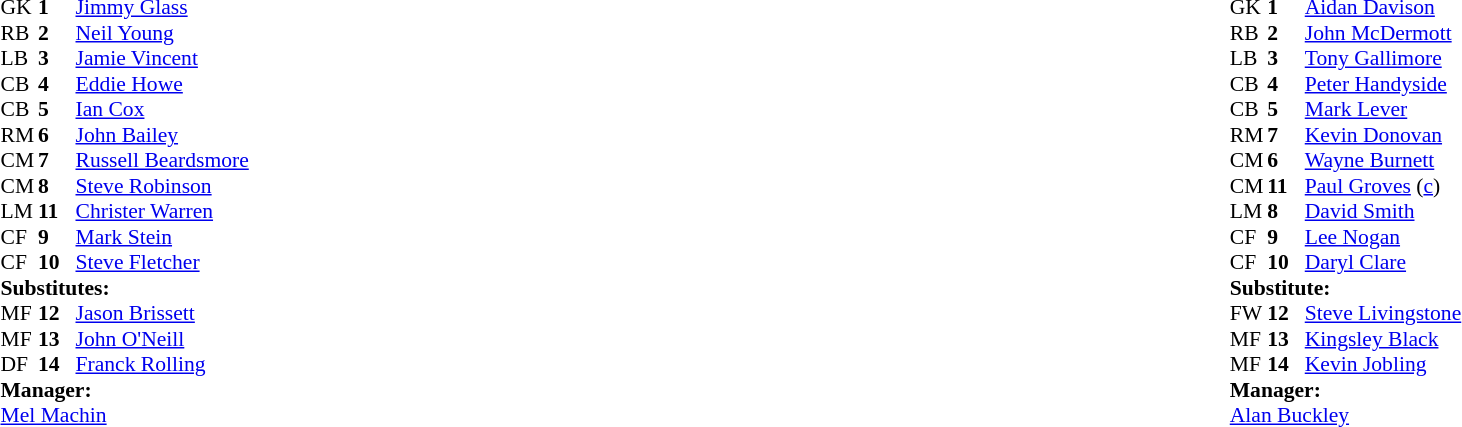<table width="100%">
<tr>
<td valign="top" width="50%"><br><table style="font-size: 90%" cellspacing="0" cellpadding="0">
<tr>
<td colspan="4"></td>
</tr>
<tr>
<th width="25"></th>
<th width="25"></th>
<th width="200"></th>
<th></th>
</tr>
<tr>
<td>GK</td>
<td><strong>1</strong></td>
<td><a href='#'>Jimmy Glass</a></td>
</tr>
<tr>
<td>RB</td>
<td><strong>2</strong></td>
<td><a href='#'>Neil Young</a></td>
</tr>
<tr>
<td>LB</td>
<td><strong>3</strong></td>
<td><a href='#'>Jamie Vincent</a></td>
</tr>
<tr>
<td>CB</td>
<td><strong>4</strong></td>
<td><a href='#'>Eddie Howe</a></td>
<td></td>
</tr>
<tr>
<td>CB</td>
<td><strong>5</strong></td>
<td><a href='#'>Ian Cox</a></td>
</tr>
<tr>
<td>RM</td>
<td><strong>6</strong></td>
<td><a href='#'>John Bailey</a></td>
<td></td>
</tr>
<tr>
<td>CM</td>
<td><strong>7</strong></td>
<td><a href='#'>Russell Beardsmore</a></td>
<td></td>
</tr>
<tr>
<td>CM</td>
<td><strong>8</strong></td>
<td><a href='#'>Steve Robinson</a></td>
</tr>
<tr>
<td>LM</td>
<td><strong>11</strong></td>
<td><a href='#'>Christer Warren</a></td>
<td></td>
</tr>
<tr>
<td>CF</td>
<td><strong>9</strong></td>
<td><a href='#'>Mark Stein</a></td>
</tr>
<tr>
<td>CF</td>
<td><strong>10</strong></td>
<td><a href='#'>Steve Fletcher</a></td>
</tr>
<tr>
<td colspan=3><strong>Substitutes:</strong></td>
</tr>
<tr>
<td>MF</td>
<td><strong>12</strong></td>
<td><a href='#'>Jason Brissett</a></td>
<td></td>
</tr>
<tr>
<td>MF</td>
<td><strong>13</strong></td>
<td><a href='#'>John O'Neill</a></td>
<td></td>
</tr>
<tr>
<td>DF</td>
<td><strong>14</strong></td>
<td><a href='#'>Franck Rolling</a></td>
</tr>
<tr>
<td colspan=4><strong>Manager:</strong></td>
</tr>
<tr>
<td colspan="4"><a href='#'>Mel Machin</a></td>
</tr>
</table>
</td>
<td valign="top" width="50%"><br><table style="font-size: 90%" cellspacing="0" cellpadding="0" align="center">
<tr>
<td colspan="4"></td>
</tr>
<tr>
<th width="25"></th>
<th width="25"></th>
<th width="200"></th>
<th></th>
</tr>
<tr>
</tr>
<tr>
<td>GK</td>
<td><strong>1</strong></td>
<td><a href='#'>Aidan Davison</a></td>
</tr>
<tr>
<td>RB</td>
<td><strong>2</strong></td>
<td><a href='#'>John McDermott</a></td>
<td></td>
</tr>
<tr>
<td>LB</td>
<td><strong>3</strong></td>
<td><a href='#'>Tony Gallimore</a></td>
<td></td>
</tr>
<tr>
<td>CB</td>
<td><strong>4</strong></td>
<td><a href='#'>Peter Handyside</a></td>
</tr>
<tr>
<td>CB</td>
<td><strong>5</strong></td>
<td><a href='#'>Mark Lever</a></td>
</tr>
<tr>
<td>RM</td>
<td><strong>7</strong></td>
<td><a href='#'>Kevin Donovan</a></td>
</tr>
<tr>
<td>CM</td>
<td><strong>6</strong></td>
<td><a href='#'>Wayne Burnett</a></td>
<td></td>
</tr>
<tr>
<td>CM</td>
<td><strong>11</strong></td>
<td><a href='#'>Paul Groves</a> (<a href='#'>c</a>)</td>
</tr>
<tr>
<td>LM</td>
<td><strong>8</strong></td>
<td><a href='#'>David Smith</a></td>
<td></td>
</tr>
<tr>
<td>CF</td>
<td><strong>9</strong></td>
<td><a href='#'>Lee Nogan</a></td>
<td></td>
</tr>
<tr>
<td>CF</td>
<td><strong>10</strong></td>
<td><a href='#'>Daryl Clare</a></td>
<td></td>
</tr>
<tr>
<td colspan=4><strong>Substitute:</strong></td>
</tr>
<tr>
<td>FW</td>
<td><strong>12</strong></td>
<td><a href='#'>Steve Livingstone</a></td>
<td> </td>
</tr>
<tr>
<td>MF</td>
<td><strong>13</strong></td>
<td><a href='#'>Kingsley Black</a></td>
<td></td>
</tr>
<tr>
<td>MF</td>
<td><strong>14</strong></td>
<td><a href='#'>Kevin Jobling</a></td>
<td></td>
</tr>
<tr>
<td colspan=4><strong>Manager:</strong></td>
</tr>
<tr>
<td colspan="4"><a href='#'>Alan Buckley</a></td>
</tr>
</table>
</td>
</tr>
</table>
